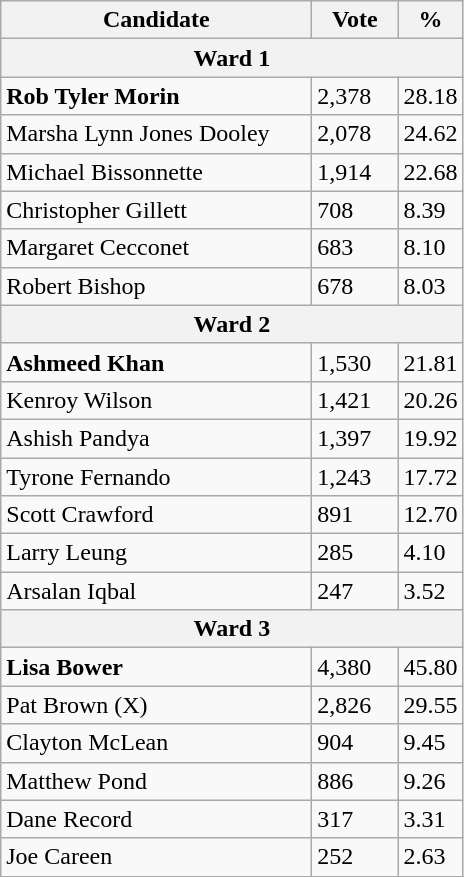<table class="wikitable">
<tr>
<th bgcolor="#DDDDFF" width="200px">Candidate</th>
<th bgcolor="#DDDDFF" width="50px">Vote</th>
<th bgcolor="#DDDDFF" width="30px">%</th>
</tr>
<tr>
<th colspan="3">Ward 1</th>
</tr>
<tr>
<td><strong>Rob Tyler Morin</strong></td>
<td>2,378</td>
<td>28.18</td>
</tr>
<tr>
<td>Marsha Lynn Jones Dooley</td>
<td>2,078</td>
<td>24.62</td>
</tr>
<tr>
<td>Michael Bissonnette</td>
<td>1,914</td>
<td>22.68</td>
</tr>
<tr>
<td>Christopher Gillett</td>
<td>708</td>
<td>8.39</td>
</tr>
<tr>
<td>Margaret Cecconet</td>
<td>683</td>
<td>8.10</td>
</tr>
<tr>
<td>Robert Bishop</td>
<td>678</td>
<td>8.03</td>
</tr>
<tr>
<th colspan="3">Ward 2</th>
</tr>
<tr>
<td><strong>Ashmeed Khan</strong></td>
<td>1,530</td>
<td>21.81</td>
</tr>
<tr>
<td>Kenroy Wilson</td>
<td>1,421</td>
<td>20.26</td>
</tr>
<tr>
<td>Ashish Pandya</td>
<td>1,397</td>
<td>19.92</td>
</tr>
<tr>
<td>Tyrone Fernando</td>
<td>1,243</td>
<td>17.72</td>
</tr>
<tr>
<td>Scott Crawford</td>
<td>891</td>
<td>12.70</td>
</tr>
<tr>
<td>Larry Leung</td>
<td>285</td>
<td>4.10</td>
</tr>
<tr>
<td>Arsalan Iqbal</td>
<td>247</td>
<td>3.52</td>
</tr>
<tr>
<th colspan="3">Ward 3</th>
</tr>
<tr>
<td><strong>Lisa Bower</strong></td>
<td>4,380</td>
<td>45.80</td>
</tr>
<tr>
<td>Pat Brown (X)</td>
<td>2,826</td>
<td>29.55</td>
</tr>
<tr>
<td>Clayton McLean</td>
<td>904</td>
<td>9.45</td>
</tr>
<tr>
<td>Matthew Pond</td>
<td>886</td>
<td>9.26</td>
</tr>
<tr>
<td>Dane Record</td>
<td>317</td>
<td>3.31</td>
</tr>
<tr>
<td>Joe Careen</td>
<td>252</td>
<td>2.63</td>
</tr>
<tr>
</tr>
</table>
